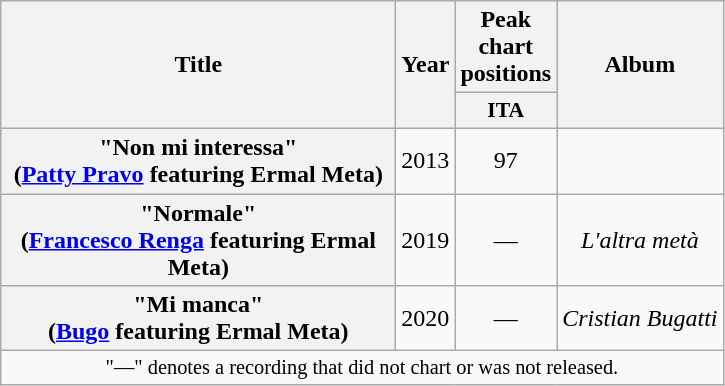<table class="wikitable plainrowheaders" style="text-align:center;">
<tr>
<th scope="col" style="width:16em;" rowspan="2">Title</th>
<th scope="col" style="width:1em;" rowspan="2">Year</th>
<th scope="col">Peak chart positions</th>
<th scope="col" rowspan="2">Album</th>
</tr>
<tr>
<th scope="col" style="width:3em;font-size:90%;">ITA<br></th>
</tr>
<tr>
<th scope="row">"Non mi interessa"<br><span>(<a href='#'>Patty Pravo</a> featuring Ermal Meta)</span></th>
<td>2013</td>
<td>97</td>
<td></td>
</tr>
<tr>
<th scope="row">"Normale"<br><span>(<a href='#'>Francesco Renga</a> featuring Ermal Meta)</span></th>
<td>2019</td>
<td>—</td>
<td><em>L'altra metà</em></td>
</tr>
<tr>
<th scope="row">"Mi manca"<br><span>(<a href='#'>Bugo</a> featuring Ermal Meta)</span></th>
<td>2020</td>
<td>—</td>
<td><em>Cristian Bugatti</em></td>
</tr>
<tr>
<td colspan="20" style="font-size:85%;">"—" denotes a recording that did not chart or was not released.</td>
</tr>
</table>
